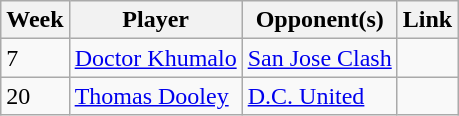<table class=wikitable>
<tr>
<th>Week</th>
<th>Player</th>
<th>Opponent(s)</th>
<th>Link</th>
</tr>
<tr>
<td>7</td>
<td> <a href='#'>Doctor Khumalo</a></td>
<td><a href='#'>San Jose Clash</a></td>
<td></td>
</tr>
<tr>
<td>20</td>
<td> <a href='#'>Thomas Dooley</a></td>
<td><a href='#'>D.C. United</a></td>
<td></td>
</tr>
</table>
